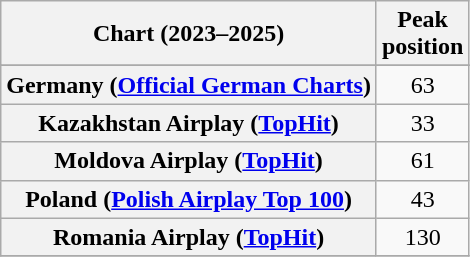<table class="wikitable sortable plainrowheaders" style="text-align:center">
<tr>
<th scope="col">Chart (2023–2025)</th>
<th scope="col">Peak<br>position</th>
</tr>
<tr>
</tr>
<tr>
<th scope="row">Germany (<a href='#'>Official German Charts</a>)</th>
<td>63</td>
</tr>
<tr>
<th scope="row">Kazakhstan Airplay (<a href='#'>TopHit</a>)</th>
<td>33</td>
</tr>
<tr>
<th scope="row">Moldova Airplay (<a href='#'>TopHit</a>)</th>
<td>61</td>
</tr>
<tr>
<th scope="row">Poland (<a href='#'>Polish Airplay Top 100</a>)</th>
<td>43</td>
</tr>
<tr>
<th scope="row">Romania Airplay (<a href='#'>TopHit</a>)</th>
<td>130</td>
</tr>
<tr>
</tr>
</table>
